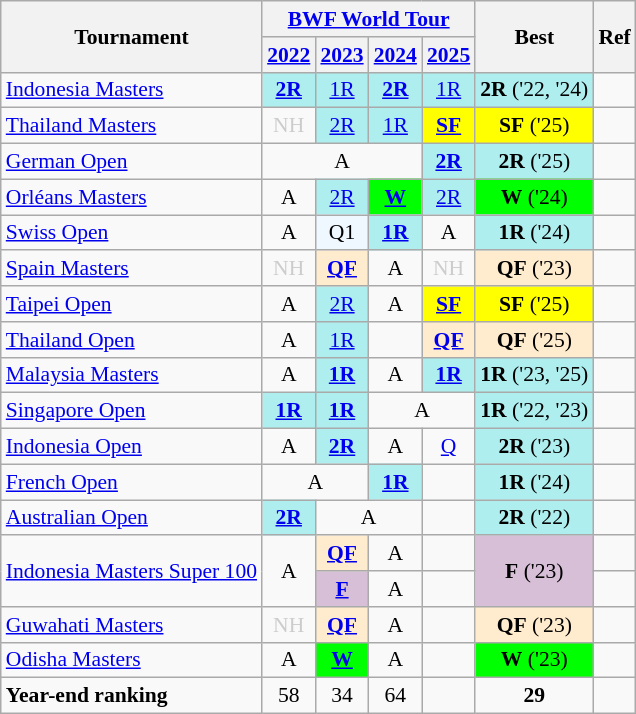<table style='font-size: 90%; text-align:center;' class='wikitable'>
<tr>
<th rowspan="2">Tournament</th>
<th colspan="4"><a href='#'>BWF World Tour</a></th>
<th rowspan="2">Best</th>
<th rowspan="2">Ref</th>
</tr>
<tr>
<th><a href='#'>2022</a></th>
<th><a href='#'>2023</a></th>
<th><a href='#'>2024</a></th>
<th><a href='#'>2025</a></th>
</tr>
<tr>
<td align=left><a href='#'>Indonesia Masters</a></td>
<td bgcolor=AFEEEE><strong><a href='#'>2R</a></strong></td>
<td bgcolor=AFEEEE><a href='#'>1R</a></td>
<td bgcolor=AFEEEE><strong><a href='#'>2R</a></strong></td>
<td bgcolor=AFEEEE><a href='#'>1R</a></td>
<td bgcolor=AFEEEE><strong>2R</strong> ('22, '24)</td>
<td></td>
</tr>
<tr>
<td align=left><a href='#'>Thailand Masters</a></td>
<td style=color:#ccc>NH</td>
<td bgcolor=AFEEEE><a href='#'>2R</a></td>
<td bgcolor=AFEEEE><a href='#'>1R</a></td>
<td bgcolor=FFFF00><strong><a href='#'>SF</a></strong></td>
<td bgcolor=FFFF00><strong>SF</strong> ('25)</td>
<td></td>
</tr>
<tr>
<td align=left><a href='#'>German Open</a></td>
<td colspan="3">A</td>
<td bgcolor=AFEEEE><strong><a href='#'>2R</a></strong></td>
<td bgcolor=AFEEEE><strong>2R</strong> ('25)</td>
<td></td>
</tr>
<tr>
<td align=left><a href='#'>Orléans Masters</a></td>
<td 2022;>A</td>
<td bgcolor=AFEEEE><a href='#'>2R</a></td>
<td bgcolor=00FF00><strong><a href='#'>W</a></strong></td>
<td bgcolor=AFEEEE><a href='#'>2R</a></td>
<td bgcolor=00FF00><strong>W</strong> ('24)</td>
<td></td>
</tr>
<tr>
<td align=left><a href='#'>Swiss Open</a></td>
<td>A</td>
<td 2023; bgcolor=F0F8FF>Q1</td>
<td bgcolor=AFEEEE><strong><a href='#'>1R</a></strong></td>
<td>A</td>
<td bgcolor=AFEEEE><strong>1R</strong> ('24)</td>
<td></td>
</tr>
<tr>
<td align=left><a href='#'>Spain Masters</a></td>
<td 2022; style=color:#ccc>NH</td>
<td bgcolor=FFEBCD><strong><a href='#'>QF</a></strong></td>
<td>A</td>
<td 2025; style=color:#ccc>NH</td>
<td bgcolor=FFEBCD><strong>QF</strong> ('23)</td>
<td></td>
</tr>
<tr>
<td align=left><a href='#'>Taipei Open</a></td>
<td>A</td>
<td bgcolor=AFEEEE><a href='#'>2R</a></td>
<td>A</td>
<td bgcolor=FFFF00><strong><a href='#'>SF</a></strong></td>
<td bgcolor=FFFF00><strong>SF</strong> ('25)</td>
<td></td>
</tr>
<tr>
<td align=left><a href='#'>Thailand Open</a></td>
<td>A</td>
<td bgcolor=AFEEEE><a href='#'>1R</a></td>
<td><a href='#'></a></td>
<td bgcolor=FFEBCD><strong><a href='#'>QF</a></strong></td>
<td bgcolor=FFEBCD><strong>QF</strong> ('25)</td>
<td></td>
</tr>
<tr>
<td align=left><a href='#'>Malaysia Masters</a></td>
<td>A</td>
<td bgcolor=AFEEEE><strong><a href='#'>1R</a></strong></td>
<td>A</td>
<td bgcolor=AFEEEE><strong><a href='#'>1R</a></strong></td>
<td bgcolor=AFEEEE><strong>1R</strong> ('23, '25)</td>
<td></td>
</tr>
<tr>
<td align=left><a href='#'>Singapore Open</a></td>
<td bgcolor=AFEEEE><strong><a href='#'>1R</a></strong></td>
<td bgcolor=AFEEEE><strong><a href='#'>1R</a></strong></td>
<td colspan="2">A</td>
<td bgcolor=AFEEEE><strong>1R</strong> ('22, '23)</td>
<td></td>
</tr>
<tr>
<td align=left><a href='#'>Indonesia Open</a></td>
<td>A</td>
<td bgcolor=AFEEEE><strong><a href='#'>2R</a></strong></td>
<td>A</td>
<td><a href='#'>Q</a></td>
<td bgcolor=AFEEEE><strong>2R</strong> ('23)</td>
<td></td>
</tr>
<tr>
<td align=left><a href='#'>French Open</a></td>
<td colspan="2">A</td>
<td bgcolor=AFEEEE><strong><a href='#'>1R</a></strong></td>
<td></td>
<td bgcolor=AFEEEE><strong>1R</strong> ('24)</td>
<td></td>
</tr>
<tr>
<td align=left><a href='#'>Australian Open</a></td>
<td bgcolor=AFEEEE><strong><a href='#'>2R</a></strong></td>
<td colspan="2">A</td>
<td></td>
<td bgcolor=AFEEEE><strong>2R</strong> ('22)</td>
<td></td>
</tr>
<tr>
<td rowspan="2" align=left><a href='#'>Indonesia Masters Super 100</a></td>
<td rowspan="2">A</td>
<td bgcolor=FFEBCD><strong><a href='#'>QF</a></strong></td>
<td>A</td>
<td></td>
<td rowspan="2" bgcolor=D8BFD8><strong>F</strong> ('23)</td>
<td></td>
</tr>
<tr>
<td bgcolor=D8BFD8><strong><a href='#'>F</a></strong></td>
<td>A</td>
<td></td>
<td></td>
</tr>
<tr>
<td align=left><a href='#'>Guwahati Masters</a></td>
<td style=color:#ccc>NH</td>
<td bgcolor=FFEBCD><strong><a href='#'>QF</a></strong></td>
<td>A</td>
<td></td>
<td bgcolor=FFEBCD><strong>QF</strong> ('23)</td>
<td></td>
</tr>
<tr>
<td align=left><a href='#'>Odisha Masters</a></td>
<td>A</td>
<td bgcolor=00FF00><strong><a href='#'>W</a></strong></td>
<td>A</td>
<td></td>
<td bgcolor=00FF00><strong>W</strong> ('23)</td>
<td></td>
</tr>
<tr>
<td align=left><strong>Year-end ranking</strong></td>
<td 2022;>58</td>
<td 2023;>34</td>
<td 2024;>64</td>
<td 2025;></td>
<td Best;><strong>29</strong></td>
<td></td>
</tr>
</table>
